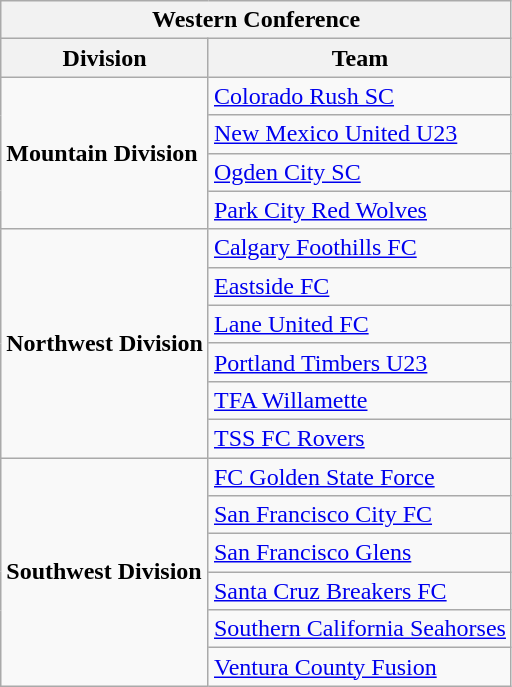<table class="wikitable" style="text-align:left">
<tr>
<th colspan=2>Western Conference</th>
</tr>
<tr>
<th>Division</th>
<th>Team</th>
</tr>
<tr>
<td rowspan=4><strong>Mountain Division</strong></td>
<td><a href='#'>Colorado Rush SC</a></td>
</tr>
<tr>
<td><a href='#'>New Mexico United U23</a></td>
</tr>
<tr>
<td><a href='#'>Ogden City SC</a></td>
</tr>
<tr>
<td><a href='#'>Park City Red Wolves</a></td>
</tr>
<tr>
<td rowspan=6><strong>Northwest Division</strong></td>
<td><a href='#'>Calgary Foothills FC</a></td>
</tr>
<tr>
<td><a href='#'>Eastside FC</a></td>
</tr>
<tr>
<td><a href='#'>Lane United FC</a></td>
</tr>
<tr>
<td><a href='#'>Portland Timbers U23</a></td>
</tr>
<tr>
<td><a href='#'>TFA Willamette</a></td>
</tr>
<tr>
<td><a href='#'>TSS FC Rovers</a></td>
</tr>
<tr>
<td rowspan=6><strong>Southwest Division</strong></td>
<td><a href='#'>FC Golden State Force</a></td>
</tr>
<tr>
<td><a href='#'>San Francisco City FC</a></td>
</tr>
<tr>
<td><a href='#'>San Francisco Glens</a></td>
</tr>
<tr>
<td><a href='#'>Santa Cruz Breakers FC</a></td>
</tr>
<tr>
<td><a href='#'>Southern California Seahorses</a></td>
</tr>
<tr>
<td><a href='#'>Ventura County Fusion</a></td>
</tr>
</table>
